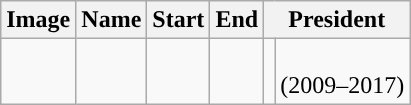<table class="wikitable sortable">
<tr>
<th class=unsortable>Image</th>
<th>Name</th>
<th>Start</th>
<th>End</th>
<th colspan=2>President</th>
</tr>
<tr>
<td></td>
<td></td>
<td></td>
<td></td>
<td style="background: "></td>
<td><br>(2009–2017)</td>
</tr>
</table>
